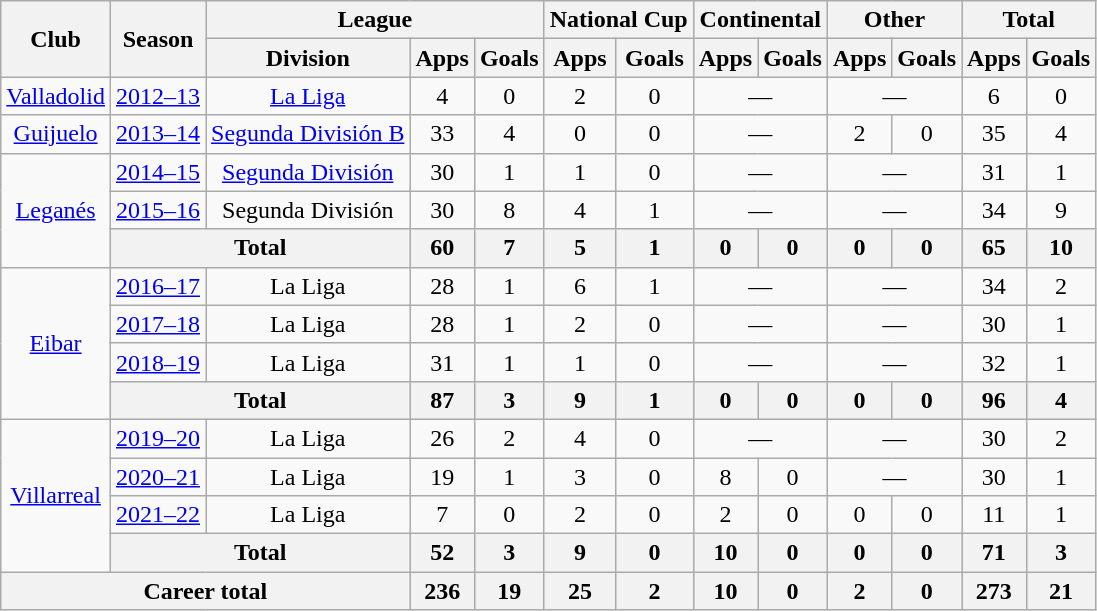<table class="wikitable" style="text-align:center">
<tr>
<th rowspan="2">Club</th>
<th rowspan="2">Season</th>
<th colspan="3">League</th>
<th colspan="2">National Cup</th>
<th colspan="2">Continental</th>
<th colspan="2">Other</th>
<th colspan="2">Total</th>
</tr>
<tr>
<th>Division</th>
<th>Apps</th>
<th>Goals</th>
<th>Apps</th>
<th>Goals</th>
<th>Apps</th>
<th>Goals</th>
<th>Apps</th>
<th>Goals</th>
<th>Apps</th>
<th>Goals</th>
</tr>
<tr>
<td><a href='#'>Valladolid</a></td>
<td><a href='#'>2012–13</a></td>
<td><a href='#'>La Liga</a></td>
<td>4</td>
<td>0</td>
<td>2</td>
<td>0</td>
<td colspan="2">—</td>
<td colspan="2">—</td>
<td>6</td>
<td>0</td>
</tr>
<tr>
<td><a href='#'>Guijuelo</a></td>
<td><a href='#'>2013–14</a></td>
<td><a href='#'>Segunda División B</a></td>
<td>33</td>
<td>4</td>
<td>0</td>
<td>0</td>
<td colspan="2">—</td>
<td>2</td>
<td>0</td>
<td>35</td>
<td>4</td>
</tr>
<tr>
<td rowspan="3"><a href='#'>Leganés</a></td>
<td><a href='#'>2014–15</a></td>
<td><a href='#'>Segunda División</a></td>
<td>30</td>
<td>1</td>
<td>1</td>
<td>0</td>
<td colspan="2">—</td>
<td colspan="2">—</td>
<td>31</td>
<td>1</td>
</tr>
<tr>
<td><a href='#'>2015–16</a></td>
<td>Segunda División</td>
<td>30</td>
<td>8</td>
<td>4</td>
<td>1</td>
<td colspan="2">—</td>
<td colspan="2">—</td>
<td>34</td>
<td>9</td>
</tr>
<tr>
<th colspan="2">Total</th>
<th>60</th>
<th>7</th>
<th>5</th>
<th>1</th>
<th>0</th>
<th>0</th>
<th>0</th>
<th>0</th>
<th>65</th>
<th>10</th>
</tr>
<tr>
<td rowspan="4"><a href='#'>Eibar</a></td>
<td><a href='#'>2016–17</a></td>
<td>La Liga</td>
<td>28</td>
<td>1</td>
<td>6</td>
<td>1</td>
<td colspan="2">—</td>
<td colspan="2">—</td>
<td>34</td>
<td>2</td>
</tr>
<tr>
<td><a href='#'>2017–18</a></td>
<td>La Liga</td>
<td>28</td>
<td>1</td>
<td>2</td>
<td>0</td>
<td colspan="2">—</td>
<td colspan="2">—</td>
<td>30</td>
<td>1</td>
</tr>
<tr>
<td><a href='#'>2018–19</a></td>
<td>La Liga</td>
<td>31</td>
<td>1</td>
<td>1</td>
<td>0</td>
<td colspan="2">—</td>
<td colspan="2">—</td>
<td>32</td>
<td>1</td>
</tr>
<tr>
<th colspan="2">Total</th>
<th>87</th>
<th>3</th>
<th>9</th>
<th>1</th>
<th>0</th>
<th>0</th>
<th>0</th>
<th>0</th>
<th>96</th>
<th>4</th>
</tr>
<tr>
<td rowspan="4"><a href='#'>Villarreal</a></td>
<td><a href='#'>2019–20</a></td>
<td>La Liga</td>
<td>26</td>
<td>2</td>
<td>4</td>
<td>0</td>
<td colspan="2">—</td>
<td colspan="2">—</td>
<td>30</td>
<td>2</td>
</tr>
<tr>
<td><a href='#'>2020–21</a></td>
<td>La Liga</td>
<td>19</td>
<td>1</td>
<td>3</td>
<td>0</td>
<td>8</td>
<td>0</td>
<td colspan="2">—</td>
<td>30</td>
<td>1</td>
</tr>
<tr>
<td><a href='#'>2021–22</a></td>
<td>La Liga</td>
<td>7</td>
<td>0</td>
<td>2</td>
<td>0</td>
<td>2</td>
<td>0</td>
<td>0</td>
<td>0</td>
<td>11</td>
<td>1</td>
</tr>
<tr>
<th colspan="2">Total</th>
<th>52</th>
<th>3</th>
<th>9</th>
<th>0</th>
<th>10</th>
<th>0</th>
<th>0</th>
<th>0</th>
<th>71</th>
<th>3</th>
</tr>
<tr>
<th colspan="3">Career total</th>
<th>236</th>
<th>19</th>
<th>25</th>
<th>2</th>
<th>10</th>
<th>0</th>
<th>2</th>
<th>0</th>
<th>273</th>
<th>21</th>
</tr>
</table>
